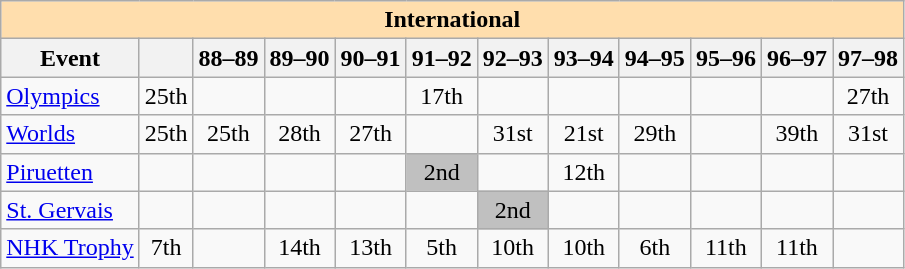<table class="wikitable" style="text-align:center">
<tr>
<th style="background-color: #ffdead; " colspan=12 align=center>International</th>
</tr>
<tr>
<th>Event</th>
<th></th>
<th>88–89</th>
<th>89–90</th>
<th>90–91</th>
<th>91–92</th>
<th>92–93</th>
<th>93–94</th>
<th>94–95</th>
<th>95–96</th>
<th>96–97</th>
<th>97–98</th>
</tr>
<tr>
<td align=left><a href='#'>Olympics</a></td>
<td>25th</td>
<td></td>
<td></td>
<td></td>
<td>17th</td>
<td></td>
<td></td>
<td></td>
<td></td>
<td></td>
<td>27th</td>
</tr>
<tr>
<td align=left><a href='#'>Worlds</a></td>
<td>25th</td>
<td>25th</td>
<td>28th</td>
<td>27th</td>
<td></td>
<td>31st</td>
<td>21st</td>
<td>29th</td>
<td></td>
<td>39th</td>
<td>31st</td>
</tr>
<tr>
<td align=left><a href='#'>Piruetten</a></td>
<td></td>
<td></td>
<td></td>
<td></td>
<td bgcolor=silver>2nd</td>
<td></td>
<td>12th</td>
<td></td>
<td></td>
<td></td>
<td></td>
</tr>
<tr>
<td align=left><a href='#'>St. Gervais</a></td>
<td></td>
<td></td>
<td></td>
<td></td>
<td></td>
<td bgcolor=silver>2nd</td>
<td></td>
<td></td>
<td></td>
<td></td>
<td></td>
</tr>
<tr>
<td align=left><a href='#'>NHK Trophy</a></td>
<td>7th</td>
<td></td>
<td>14th</td>
<td>13th</td>
<td>5th</td>
<td>10th</td>
<td>10th</td>
<td>6th</td>
<td>11th</td>
<td>11th</td>
<td></td>
</tr>
</table>
